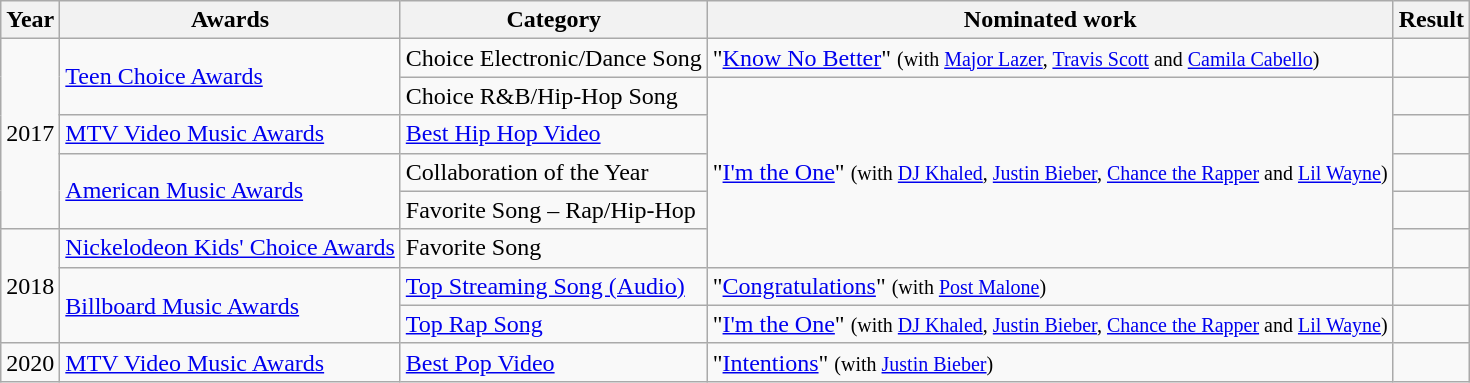<table class="wikitable">
<tr>
<th>Year</th>
<th>Awards</th>
<th>Category</th>
<th>Nominated work</th>
<th>Result</th>
</tr>
<tr>
<td rowspan="5">2017</td>
<td rowspan="2"><a href='#'>Teen Choice Awards</a></td>
<td>Choice Electronic/Dance Song</td>
<td>"<a href='#'>Know No Better</a>" <small>(with <a href='#'>Major Lazer</a>, <a href='#'>Travis Scott</a> and <a href='#'>Camila Cabello</a>)</small></td>
<td></td>
</tr>
<tr>
<td>Choice R&B/Hip-Hop Song</td>
<td rowspan="5">"<a href='#'>I'm the One</a>" <small>(with <a href='#'>DJ Khaled</a>, <a href='#'>Justin Bieber</a>, <a href='#'>Chance the Rapper</a> and <a href='#'>Lil Wayne</a>)</small></td>
<td></td>
</tr>
<tr>
<td><a href='#'>MTV Video Music Awards</a></td>
<td><a href='#'>Best Hip Hop Video</a></td>
<td></td>
</tr>
<tr>
<td rowspan="2"><a href='#'>American Music Awards</a></td>
<td>Collaboration of the Year</td>
<td></td>
</tr>
<tr>
<td>Favorite Song – Rap/Hip-Hop</td>
<td></td>
</tr>
<tr>
<td rowspan="3">2018</td>
<td><a href='#'>Nickelodeon Kids' Choice Awards</a></td>
<td>Favorite Song</td>
<td></td>
</tr>
<tr>
<td rowspan="2"><a href='#'>Billboard Music Awards</a></td>
<td><a href='#'>Top Streaming Song (Audio)</a></td>
<td>"<a href='#'>Congratulations</a>" <small>(with <a href='#'>Post Malone</a>)</small></td>
<td></td>
</tr>
<tr>
<td><a href='#'>Top Rap Song</a></td>
<td>"<a href='#'>I'm the One</a>" <small>(with <a href='#'>DJ Khaled</a>, <a href='#'>Justin Bieber</a>, <a href='#'>Chance the Rapper</a> and <a href='#'>Lil Wayne</a>)</small></td>
<td></td>
</tr>
<tr>
<td>2020</td>
<td><a href='#'>MTV Video Music Awards</a></td>
<td><a href='#'>Best Pop Video</a></td>
<td>"<a href='#'>Intentions</a>" <small>(with <a href='#'>Justin Bieber</a>)</small></td>
<td></td>
</tr>
</table>
